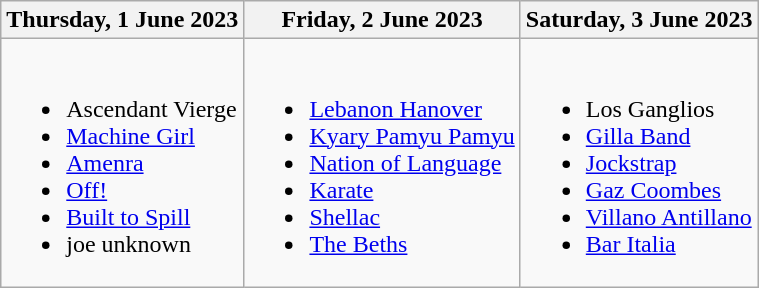<table class="wikitable">
<tr>
<th>Thursday, 1 June 2023</th>
<th>Friday, 2 June 2023</th>
<th>Saturday, 3 June 2023</th>
</tr>
<tr valign="top">
<td><br><ul><li>Ascendant Vierge</li><li><a href='#'>Machine Girl</a></li><li><a href='#'>Amenra</a></li><li><a href='#'>Off!</a></li><li><a href='#'>Built to Spill</a></li><li>joe unknown</li></ul></td>
<td><br><ul><li><a href='#'>Lebanon Hanover</a></li><li><a href='#'>Kyary Pamyu Pamyu</a></li><li><a href='#'>Nation of Language</a></li><li><a href='#'>Karate</a></li><li><a href='#'>Shellac</a></li><li><a href='#'>The Beths</a></li></ul></td>
<td><br><ul><li>Los Ganglios</li><li><a href='#'>Gilla Band</a></li><li><a href='#'>Jockstrap</a></li><li><a href='#'>Gaz Coombes</a></li><li><a href='#'>Villano Antillano</a></li><li><a href='#'>Bar Italia</a></li></ul></td>
</tr>
</table>
